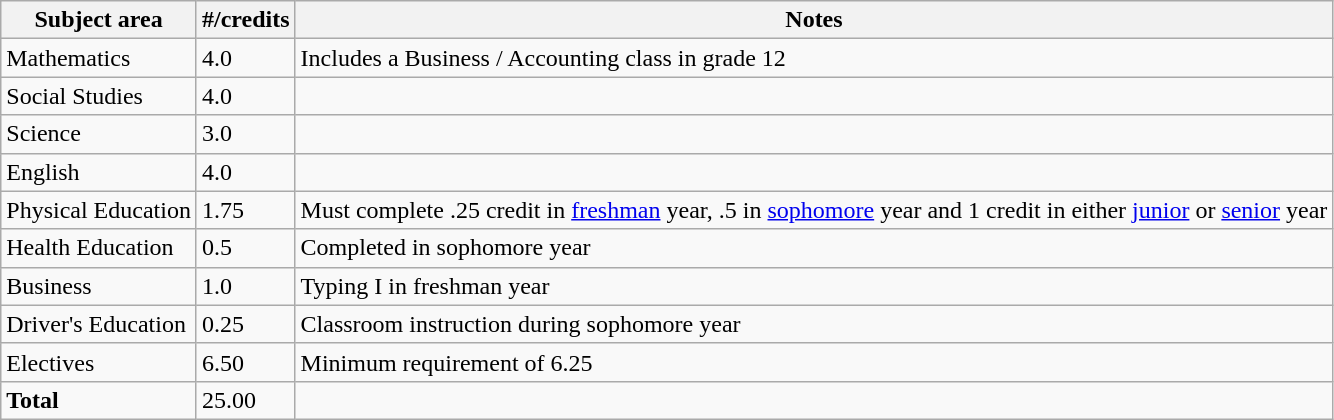<table class="wikitable">
<tr>
<th>Subject area</th>
<th>#/credits</th>
<th>Notes</th>
</tr>
<tr>
<td>Mathematics</td>
<td>4.0</td>
<td>Includes a Business / Accounting class in grade 12</td>
</tr>
<tr>
<td>Social Studies</td>
<td>4.0</td>
<td></td>
</tr>
<tr>
<td>Science</td>
<td>3.0</td>
<td></td>
</tr>
<tr>
<td>English</td>
<td>4.0</td>
<td></td>
</tr>
<tr>
<td>Physical Education</td>
<td>1.75</td>
<td>Must complete .25 credit in <a href='#'>freshman</a> year, .5 in <a href='#'>sophomore</a> year and 1 credit in either <a href='#'>junior</a> or <a href='#'>senior</a> year</td>
</tr>
<tr>
<td>Health Education</td>
<td>0.5</td>
<td>Completed in sophomore year</td>
</tr>
<tr>
<td>Business</td>
<td>1.0</td>
<td>Typing I in freshman year</td>
</tr>
<tr>
<td>Driver's Education</td>
<td>0.25</td>
<td>Classroom instruction during sophomore year</td>
</tr>
<tr>
<td>Electives</td>
<td>6.50</td>
<td>Minimum requirement of 6.25</td>
</tr>
<tr>
<td><strong>Total</strong></td>
<td>25.00</td>
</tr>
</table>
